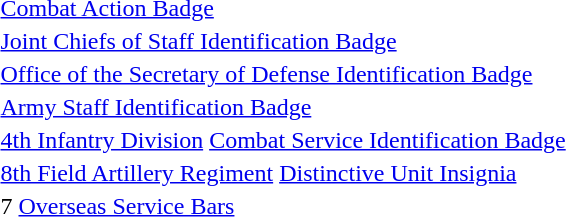<table>
<tr>
<td> <a href='#'>Combat Action Badge</a></td>
</tr>
<tr>
<td> <a href='#'>Joint Chiefs of Staff Identification Badge</a></td>
</tr>
<tr>
<td> <a href='#'>Office of the Secretary of Defense Identification Badge</a></td>
</tr>
<tr>
<td> <a href='#'>Army Staff Identification Badge</a></td>
</tr>
<tr>
<td> <a href='#'>4th Infantry Division</a> <a href='#'>Combat Service Identification Badge</a></td>
</tr>
<tr>
<td> <a href='#'>8th Field Artillery Regiment</a> <a href='#'>Distinctive Unit Insignia</a></td>
</tr>
<tr>
<td> 7 <a href='#'>Overseas Service Bars</a></td>
</tr>
</table>
